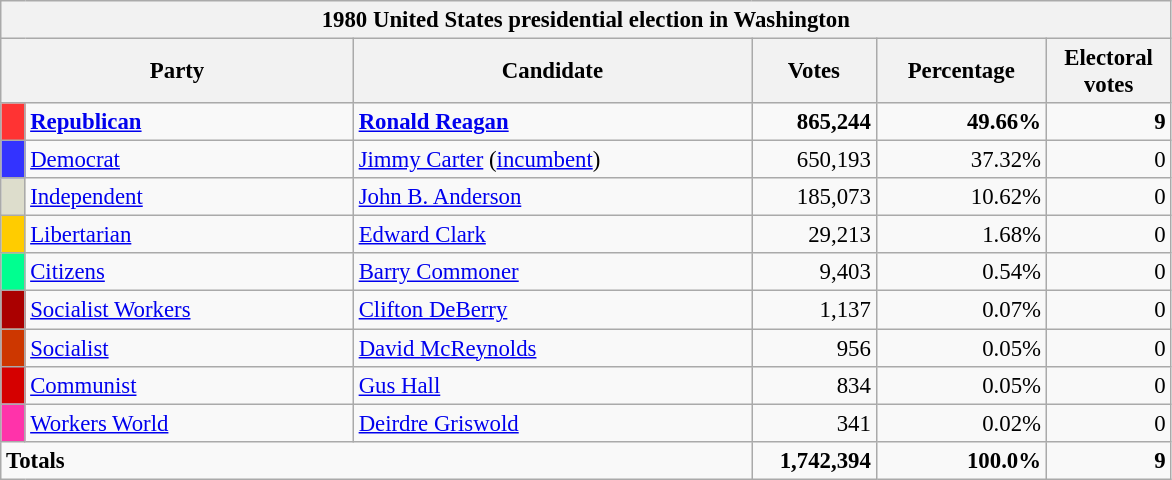<table class="wikitable" style="font-size: 95%;">
<tr>
<th colspan="6">1980 United States presidential election in Washington</th>
</tr>
<tr>
<th colspan="2" style="width: 15em">Party</th>
<th style="width: 17em">Candidate</th>
<th style="width: 5em">Votes</th>
<th style="width: 7em">Percentage</th>
<th style="width: 5em">Electoral votes</th>
</tr>
<tr>
<th style="background:#f33; width:3px;"></th>
<td style="width: 130px"><strong><a href='#'>Republican</a></strong></td>
<td><strong><a href='#'>Ronald Reagan</a></strong></td>
<td style="text-align:right;"><strong>865,244</strong></td>
<td style="text-align:right;"><strong>49.66%</strong></td>
<td style="text-align:right;"><strong>9</strong></td>
</tr>
<tr>
<th style="background:#33f; width:3px;"></th>
<td style="width: 130px"><a href='#'>Democrat</a></td>
<td><a href='#'>Jimmy Carter</a> (<a href='#'>incumbent</a>)</td>
<td style="text-align:right;">650,193</td>
<td style="text-align:right;">37.32%</td>
<td style="text-align:right;">0</td>
</tr>
<tr>
<th style="background:#DDDDCC; width:3px;"></th>
<td style="width: 130px"><a href='#'>Independent</a></td>
<td><a href='#'>John B. Anderson</a></td>
<td style="text-align:right;">185,073</td>
<td style="text-align:right;">10.62%</td>
<td style="text-align:right;">0</td>
</tr>
<tr>
<th style="background:#FC0; width:3px;"></th>
<td style="width: 130px"><a href='#'>Libertarian</a></td>
<td><a href='#'>Edward Clark</a></td>
<td style="text-align:right;">29,213</td>
<td style="text-align:right;">1.68%</td>
<td style="text-align:right;">0</td>
</tr>
<tr>
<th style="background: #00FF90; width:3px;"></th>
<td style="width: 130px"><a href='#'>Citizens</a></td>
<td><a href='#'>Barry Commoner</a></td>
<td style="text-align:right;">9,403</td>
<td style="text-align:right;">0.54%</td>
<td style="text-align:right;">0</td>
</tr>
<tr>
<th style="background: #AA0000; width:3px;"></th>
<td style="width: 130px"><a href='#'>Socialist Workers</a></td>
<td><a href='#'>Clifton DeBerry</a></td>
<td style="text-align:right;">1,137</td>
<td style="text-align:right;">0.07%</td>
<td style="text-align:right;">0</td>
</tr>
<tr>
<th style="background: #CD3700; width:3px;"></th>
<td style="width: 130px"><a href='#'>Socialist</a></td>
<td><a href='#'>David McReynolds</a></td>
<td style="text-align:right;">956</td>
<td style="text-align:right;">0.05%</td>
<td style="text-align:right;">0</td>
</tr>
<tr>
<th style="background: #D50000; width:3px;"></th>
<td style="width: 130px"><a href='#'>Communist</a></td>
<td><a href='#'>Gus Hall</a></td>
<td style="text-align:right;">834</td>
<td style="text-align:right;">0.05%</td>
<td style="text-align:right;">0</td>
</tr>
<tr>
<th style="background: #FF33AA; width:3px;"></th>
<td style="width: 130px"><a href='#'>Workers World</a></td>
<td><a href='#'>Deirdre Griswold</a></td>
<td style="text-align:right;">341</td>
<td style="text-align:right;">0.02%</td>
<td style="text-align:right;">0</td>
</tr>
<tr>
<td colspan="3"><strong>Totals</strong></td>
<td style="text-align:right;"><strong>1,742,394</strong></td>
<td style="text-align:right;"><strong>100.0%</strong></td>
<td style="text-align:right;"><strong>9</strong></td>
</tr>
</table>
